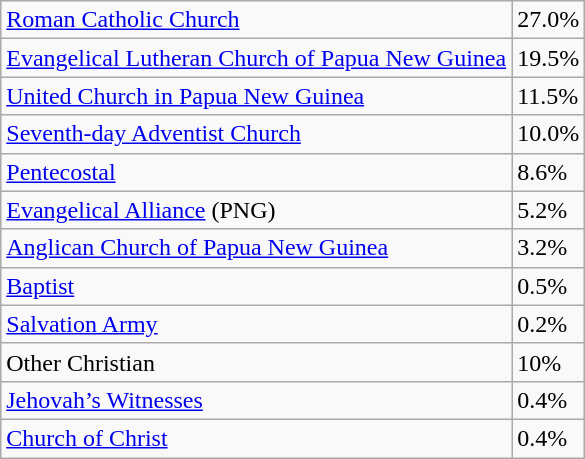<table class="wikitable">
<tr>
<td><a href='#'>Roman Catholic Church</a></td>
<td>27.0%</td>
</tr>
<tr>
<td><a href='#'>Evangelical Lutheran Church of Papua New Guinea</a></td>
<td>19.5%</td>
</tr>
<tr>
<td><a href='#'>United Church in Papua New Guinea</a></td>
<td>11.5%</td>
</tr>
<tr>
<td><a href='#'>Seventh-day Adventist Church</a></td>
<td>10.0%</td>
</tr>
<tr>
<td><a href='#'>Pentecostal</a></td>
<td>8.6%</td>
</tr>
<tr>
<td><a href='#'>Evangelical Alliance</a> (PNG)</td>
<td>5.2%</td>
</tr>
<tr>
<td><a href='#'>Anglican Church of Papua New Guinea</a></td>
<td>3.2%</td>
</tr>
<tr>
<td><a href='#'>Baptist</a></td>
<td>0.5%</td>
</tr>
<tr>
<td><a href='#'>Salvation Army</a></td>
<td>0.2%</td>
</tr>
<tr>
<td>Other Christian</td>
<td>10%</td>
</tr>
<tr>
<td><a href='#'>Jehovah’s Witnesses</a></td>
<td>0.4%</td>
</tr>
<tr>
<td><a href='#'>Church of Christ</a></td>
<td>0.4%</td>
</tr>
</table>
